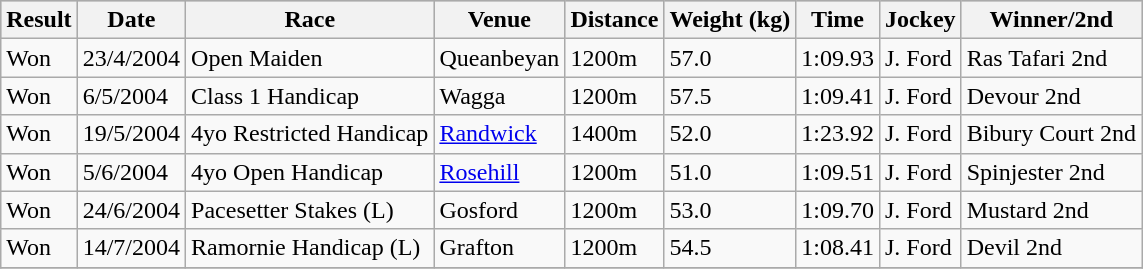<table class="wikitable">
<tr style="background:silver; color:black">
<th>Result</th>
<th>Date</th>
<th>Race</th>
<th>Venue</th>
<th>Distance</th>
<th>Weight (kg)</th>
<th>Time</th>
<th>Jockey</th>
<th>Winner/2nd</th>
</tr>
<tr>
<td>Won</td>
<td>23/4/2004</td>
<td>Open Maiden</td>
<td>Queanbeyan</td>
<td>1200m</td>
<td>57.0</td>
<td>1:09.93</td>
<td>J. Ford</td>
<td>Ras Tafari 2nd</td>
</tr>
<tr>
<td>Won</td>
<td>6/5/2004</td>
<td>Class 1 Handicap</td>
<td>Wagga</td>
<td>1200m</td>
<td>57.5</td>
<td>1:09.41</td>
<td>J. Ford</td>
<td>Devour 2nd</td>
</tr>
<tr>
<td>Won</td>
<td>19/5/2004</td>
<td>4yo Restricted Handicap</td>
<td><a href='#'>Randwick</a></td>
<td>1400m</td>
<td>52.0</td>
<td>1:23.92</td>
<td>J. Ford</td>
<td>Bibury Court 2nd</td>
</tr>
<tr>
<td>Won</td>
<td>5/6/2004</td>
<td>4yo Open Handicap</td>
<td><a href='#'>Rosehill</a></td>
<td>1200m</td>
<td>51.0</td>
<td>1:09.51</td>
<td>J. Ford</td>
<td>Spinjester 2nd</td>
</tr>
<tr>
<td>Won</td>
<td>24/6/2004</td>
<td>Pacesetter Stakes (L)</td>
<td>Gosford</td>
<td>1200m</td>
<td>53.0</td>
<td>1:09.70</td>
<td>J. Ford</td>
<td>Mustard 2nd</td>
</tr>
<tr>
<td>Won</td>
<td>14/7/2004</td>
<td>Ramornie Handicap (L)</td>
<td>Grafton</td>
<td>1200m</td>
<td>54.5</td>
<td>1:08.41</td>
<td>J. Ford</td>
<td>Devil 2nd</td>
</tr>
<tr>
</tr>
</table>
